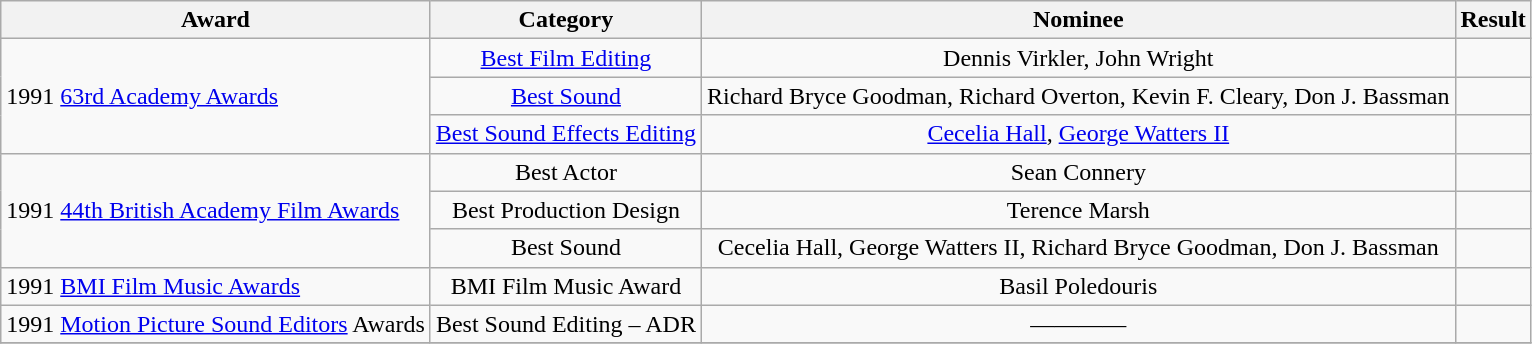<table class="wikitable">
<tr>
<th>Award</th>
<th>Category</th>
<th>Nominee</th>
<th>Result</th>
</tr>
<tr>
<td rowspan=3>1991 <a href='#'>63rd Academy Awards</a></td>
<td align="center"><a href='#'>Best Film Editing</a></td>
<td align="center">Dennis Virkler, John Wright</td>
<td></td>
</tr>
<tr>
<td align="center"><a href='#'>Best Sound</a></td>
<td align="center">Richard Bryce Goodman, Richard Overton, Kevin F. Cleary, Don J. Bassman</td>
<td></td>
</tr>
<tr>
<td align="center"><a href='#'>Best Sound Effects Editing</a></td>
<td align="center"><a href='#'>Cecelia Hall</a>, <a href='#'>George Watters II</a></td>
<td></td>
</tr>
<tr>
<td rowspan=3>1991 <a href='#'>44th British Academy Film Awards</a></td>
<td align="center">Best Actor</td>
<td align="center">Sean Connery</td>
<td></td>
</tr>
<tr>
<td align="center">Best Production Design</td>
<td align="center">Terence Marsh</td>
<td></td>
</tr>
<tr>
<td align="center">Best Sound</td>
<td align="center">Cecelia Hall, George Watters II, Richard Bryce Goodman, Don J. Bassman</td>
<td></td>
</tr>
<tr>
<td rowspan=1>1991 <a href='#'>BMI Film Music Awards</a></td>
<td align="center">BMI Film Music Award</td>
<td align="center">Basil Poledouris</td>
<td></td>
</tr>
<tr>
<td rowspan=1>1991 <a href='#'>Motion Picture Sound Editors</a> Awards</td>
<td align="center">Best Sound Editing – ADR</td>
<td align="center">————</td>
<td></td>
</tr>
<tr>
</tr>
</table>
